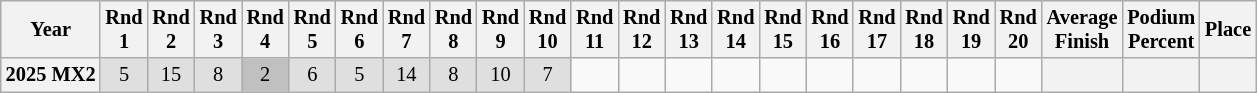<table class="wikitable" style="font-size: 85%; text-align:center">
<tr valign="top">
<th valign="middle">Year</th>
<th>Rnd<br>1</th>
<th>Rnd<br>2</th>
<th>Rnd<br>3</th>
<th>Rnd<br>4</th>
<th>Rnd<br>5</th>
<th>Rnd<br>6</th>
<th>Rnd<br>7</th>
<th>Rnd<br>8</th>
<th>Rnd<br>9</th>
<th>Rnd<br>10</th>
<th>Rnd<br>11</th>
<th>Rnd<br>12</th>
<th>Rnd<br>13</th>
<th>Rnd<br>14</th>
<th>Rnd<br>15</th>
<th>Rnd<br>16</th>
<th>Rnd<br>17</th>
<th>Rnd<br>18</th>
<th>Rnd<br>19</th>
<th>Rnd<br>20</th>
<th valign="middle">Average<br>Finish</th>
<th valign="middle">Podium<br>Percent</th>
<th valign="middle">Place</th>
</tr>
<tr>
<th>2025 MX2</th>
<td style="background:#dfdfdf;">5</td>
<td style="background:#dfdfdf;">15</td>
<td style="background:#dfdfdf;">8</td>
<td style="background: silver;">2</td>
<td style="background:#dfdfdf;">6</td>
<td style="background:#dfdfdf;">5</td>
<td style="background:#dfdfdf;">14</td>
<td style="background:#dfdfdf;">8</td>
<td style="background:#dfdfdf;">10</td>
<td style="background:#dfdfdf;">7</td>
<td></td>
<td></td>
<td></td>
<td></td>
<td></td>
<td></td>
<td></td>
<td></td>
<td></td>
<td></td>
<th></th>
<th></th>
<th></th>
</tr>
</table>
